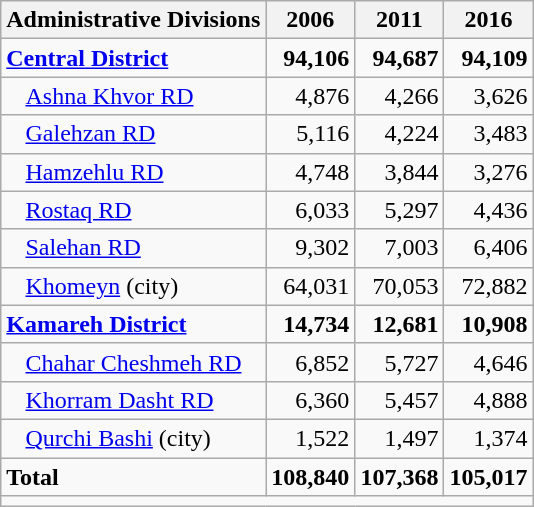<table class="wikitable">
<tr>
<th>Administrative Divisions</th>
<th>2006</th>
<th>2011</th>
<th>2016</th>
</tr>
<tr>
<td><strong><a href='#'>Central District</a></strong></td>
<td style="text-align: right;"><strong>94,106</strong></td>
<td style="text-align: right;"><strong>94,687</strong></td>
<td style="text-align: right;"><strong>94,109</strong></td>
</tr>
<tr>
<td style="padding-left: 1em;"><a href='#'>Ashna Khvor RD</a></td>
<td style="text-align: right;">4,876</td>
<td style="text-align: right;">4,266</td>
<td style="text-align: right;">3,626</td>
</tr>
<tr>
<td style="padding-left: 1em;"><a href='#'>Galehzan RD</a></td>
<td style="text-align: right;">5,116</td>
<td style="text-align: right;">4,224</td>
<td style="text-align: right;">3,483</td>
</tr>
<tr>
<td style="padding-left: 1em;"><a href='#'>Hamzehlu RD</a></td>
<td style="text-align: right;">4,748</td>
<td style="text-align: right;">3,844</td>
<td style="text-align: right;">3,276</td>
</tr>
<tr>
<td style="padding-left: 1em;"><a href='#'>Rostaq RD</a></td>
<td style="text-align: right;">6,033</td>
<td style="text-align: right;">5,297</td>
<td style="text-align: right;">4,436</td>
</tr>
<tr>
<td style="padding-left: 1em;"><a href='#'>Salehan RD</a></td>
<td style="text-align: right;">9,302</td>
<td style="text-align: right;">7,003</td>
<td style="text-align: right;">6,406</td>
</tr>
<tr>
<td style="padding-left: 1em;"><a href='#'>Khomeyn</a> (city)</td>
<td style="text-align: right;">64,031</td>
<td style="text-align: right;">70,053</td>
<td style="text-align: right;">72,882</td>
</tr>
<tr>
<td><strong><a href='#'>Kamareh District</a></strong></td>
<td style="text-align: right;"><strong>14,734</strong></td>
<td style="text-align: right;"><strong>12,681</strong></td>
<td style="text-align: right;"><strong>10,908</strong></td>
</tr>
<tr>
<td style="padding-left: 1em;"><a href='#'>Chahar Cheshmeh RD</a></td>
<td style="text-align: right;">6,852</td>
<td style="text-align: right;">5,727</td>
<td style="text-align: right;">4,646</td>
</tr>
<tr>
<td style="padding-left: 1em;"><a href='#'>Khorram Dasht RD</a></td>
<td style="text-align: right;">6,360</td>
<td style="text-align: right;">5,457</td>
<td style="text-align: right;">4,888</td>
</tr>
<tr>
<td style="padding-left: 1em;"><a href='#'>Qurchi Bashi</a> (city)</td>
<td style="text-align: right;">1,522</td>
<td style="text-align: right;">1,497</td>
<td style="text-align: right;">1,374</td>
</tr>
<tr>
<td><strong>Total</strong></td>
<td style="text-align: right;"><strong>108,840</strong></td>
<td style="text-align: right;"><strong>107,368</strong></td>
<td style="text-align: right;"><strong>105,017</strong></td>
</tr>
<tr>
<td colspan=4></td>
</tr>
</table>
